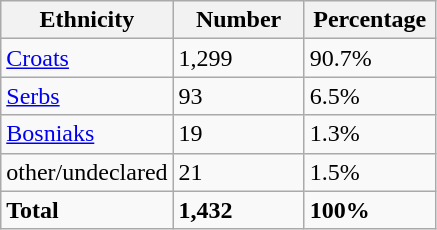<table class="wikitable">
<tr>
<th width="100px">Ethnicity</th>
<th width="80px">Number</th>
<th width="80px">Percentage</th>
</tr>
<tr>
<td><a href='#'>Croats</a></td>
<td>1,299</td>
<td>90.7%</td>
</tr>
<tr>
<td><a href='#'>Serbs</a></td>
<td>93</td>
<td>6.5%</td>
</tr>
<tr>
<td><a href='#'>Bosniaks</a></td>
<td>19</td>
<td>1.3%</td>
</tr>
<tr>
<td>other/undeclared</td>
<td>21</td>
<td>1.5%</td>
</tr>
<tr>
<td><strong>Total</strong></td>
<td><strong>1,432</strong></td>
<td><strong>100%</strong></td>
</tr>
</table>
